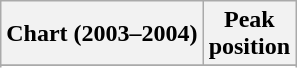<table class="wikitable sortable">
<tr>
<th align="left">Chart (2003–2004)</th>
<th align="center">Peak<br>position</th>
</tr>
<tr>
</tr>
<tr>
</tr>
</table>
